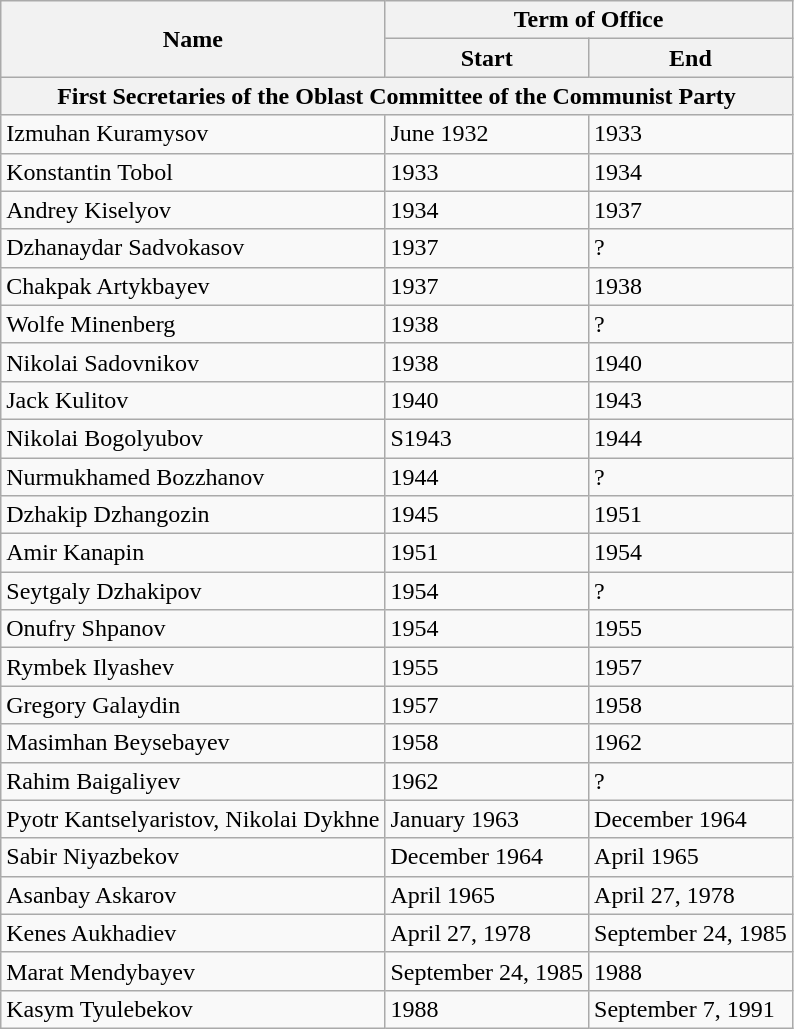<table class="wikitable">
<tr>
<th rowspan="2">Name</th>
<th colspan="2">Term of Office</th>
</tr>
<tr>
<th>Start</th>
<th>End</th>
</tr>
<tr>
<th colspan="3">First Secretaries of the Oblast Committee of the Communist Party</th>
</tr>
<tr>
<td>Izmuhan Kuramysov</td>
<td>June 1932</td>
<td>1933</td>
</tr>
<tr>
<td>Konstantin Tobol</td>
<td>1933</td>
<td>1934</td>
</tr>
<tr>
<td>Andrey Kiselyov</td>
<td>1934</td>
<td>1937</td>
</tr>
<tr>
<td>Dzhanaydar Sadvokasov</td>
<td>1937</td>
<td>?</td>
</tr>
<tr>
<td>Chakpak Artykbayev</td>
<td>1937</td>
<td>1938</td>
</tr>
<tr>
<td>Wolfe Minenberg</td>
<td>1938</td>
<td>?</td>
</tr>
<tr>
<td>Nikolai Sadovnikov</td>
<td>1938</td>
<td>1940</td>
</tr>
<tr>
<td>Jack Kulitov</td>
<td>1940</td>
<td>1943</td>
</tr>
<tr>
<td>Nikolai Bogolyubov</td>
<td>S1943</td>
<td>1944</td>
</tr>
<tr>
<td>Nurmukhamed Bozzhanov</td>
<td>1944</td>
<td>?</td>
</tr>
<tr>
<td>Dzhakip Dzhangozin</td>
<td>1945</td>
<td>1951</td>
</tr>
<tr>
<td>Amir Kanapin</td>
<td>1951</td>
<td>1954</td>
</tr>
<tr>
<td>Seytgaly Dzhakipov</td>
<td>1954</td>
<td>?</td>
</tr>
<tr>
<td>Onufry Shpanov</td>
<td>1954</td>
<td>1955</td>
</tr>
<tr>
<td>Rymbek Ilyashev</td>
<td>1955</td>
<td>1957</td>
</tr>
<tr>
<td>Gregory Galaydin</td>
<td>1957</td>
<td>1958</td>
</tr>
<tr>
<td>Masimhan Beysebayev</td>
<td>1958</td>
<td>1962</td>
</tr>
<tr>
<td>Rahim Baigaliyev</td>
<td>1962</td>
<td>?</td>
</tr>
<tr>
<td>Pyotr Kantselyaristov, Nikolai Dykhne</td>
<td>January 1963</td>
<td>December 1964</td>
</tr>
<tr>
<td>Sabir Niyazbekov</td>
<td>December 1964</td>
<td>April 1965</td>
</tr>
<tr>
<td>Asanbay Askarov </td>
<td>April 1965</td>
<td>April 27, 1978</td>
</tr>
<tr>
<td>Kenes Aukhadiev</td>
<td>April 27, 1978</td>
<td>September 24, 1985</td>
</tr>
<tr>
<td>Marat Mendybayev</td>
<td>September 24, 1985</td>
<td>1988</td>
</tr>
<tr>
<td>Kasym Tyulebekov</td>
<td>1988</td>
<td>September 7, 1991</td>
</tr>
</table>
